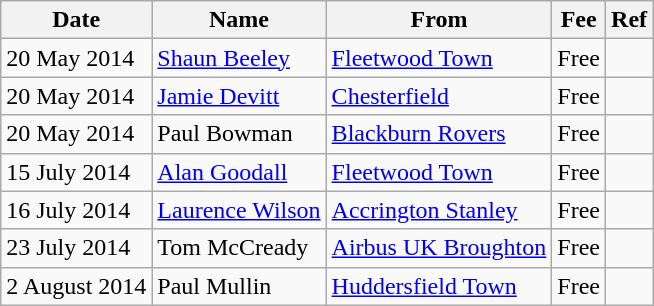<table class="wikitable sortable plainrowheaders">
<tr>
<th scope=col>Date</th>
<th scope=col>Name</th>
<th scope=col>From</th>
<th scope=col>Fee</th>
<th scope=col class=unsortable>Ref</th>
</tr>
<tr>
<td>20 May 2014</td>
<td> <a href='#'>Shaun Beeley</a></td>
<td> <a href='#'>Fleetwood Town</a></td>
<td>Free</td>
<td></td>
</tr>
<tr>
<td>20 May 2014</td>
<td> <a href='#'>Jamie Devitt</a></td>
<td> <a href='#'>Chesterfield</a></td>
<td>Free</td>
<td></td>
</tr>
<tr>
<td>20 May 2014</td>
<td> Paul Bowman</td>
<td> <a href='#'>Blackburn Rovers</a></td>
<td>Free</td>
<td></td>
</tr>
<tr>
<td>15 July 2014</td>
<td> <a href='#'>Alan Goodall</a></td>
<td> <a href='#'>Fleetwood Town</a></td>
<td>Free</td>
<td></td>
</tr>
<tr>
<td>16 July 2014</td>
<td> <a href='#'>Laurence Wilson</a></td>
<td> <a href='#'>Accrington Stanley</a></td>
<td>Free</td>
<td></td>
</tr>
<tr>
<td>23 July 2014</td>
<td> Tom McCready</td>
<td> <a href='#'>Airbus UK Broughton</a></td>
<td>Free</td>
<td></td>
</tr>
<tr>
<td>2 August 2014</td>
<td> Paul Mullin</td>
<td> <a href='#'>Huddersfield Town</a></td>
<td>Free</td>
<td></td>
</tr>
</table>
